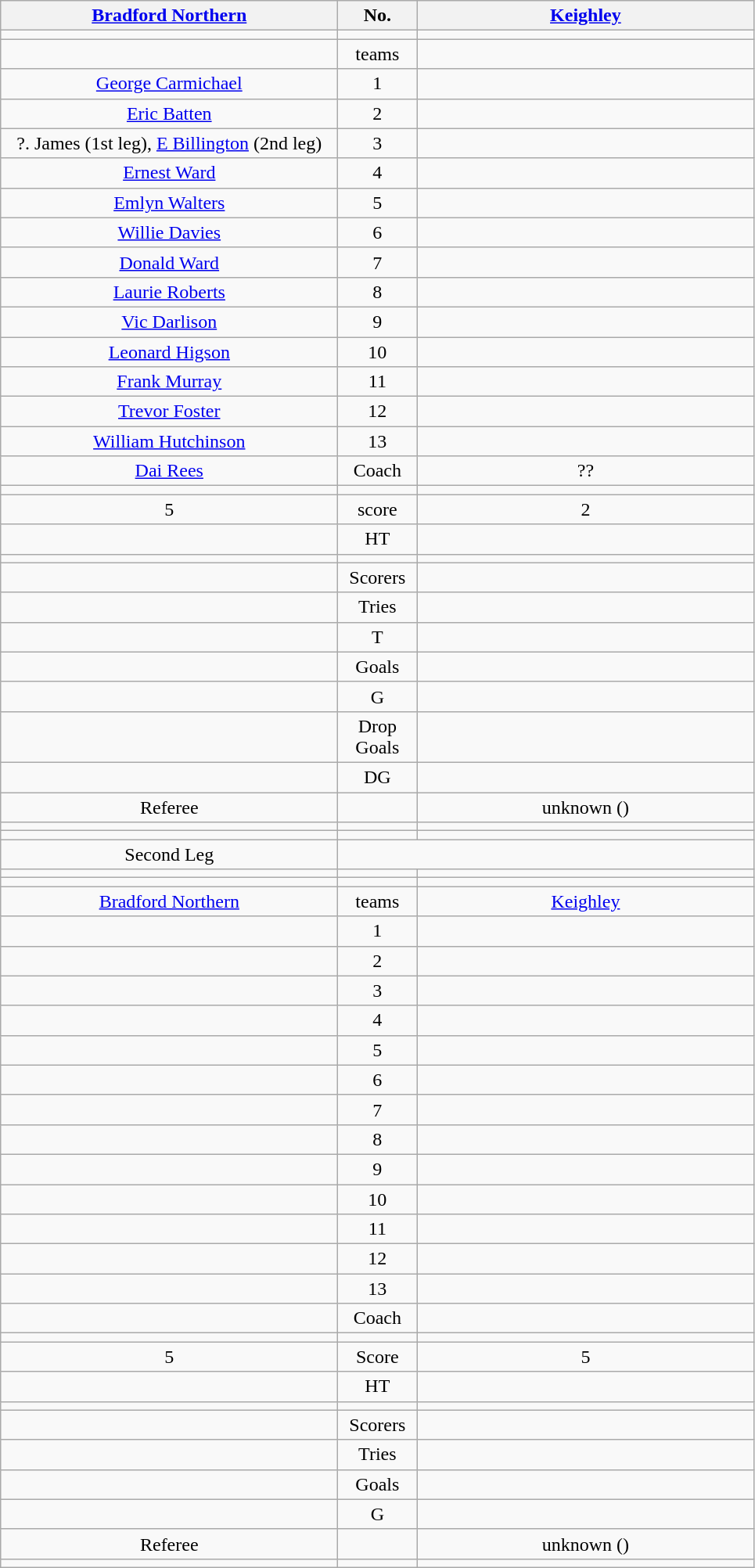<table class="wikitable" style="text-align:center;">
<tr>
<th width=280 abbr=winner><a href='#'>Bradford Northern</a></th>
<th width=60 abbr="Number">No.</th>
<th width=280 abbr=runner-up><a href='#'>Keighley</a></th>
</tr>
<tr>
<td></td>
<td></td>
<td></td>
</tr>
<tr>
<td></td>
<td>teams</td>
<td></td>
</tr>
<tr>
<td><a href='#'>George Carmichael</a></td>
<td>1</td>
<td></td>
</tr>
<tr>
<td><a href='#'>Eric Batten</a></td>
<td>2</td>
<td></td>
</tr>
<tr>
<td>?. James (1st leg), <a href='#'>E Billington</a> (2nd leg)</td>
<td>3</td>
<td></td>
</tr>
<tr>
<td><a href='#'>Ernest Ward</a></td>
<td>4</td>
<td></td>
</tr>
<tr>
<td><a href='#'>Emlyn Walters</a></td>
<td>5</td>
<td></td>
</tr>
<tr>
<td><a href='#'>Willie Davies</a></td>
<td>6</td>
<td></td>
</tr>
<tr>
<td><a href='#'>Donald Ward</a></td>
<td>7</td>
<td></td>
</tr>
<tr>
<td><a href='#'>Laurie Roberts</a></td>
<td>8</td>
<td></td>
</tr>
<tr>
<td><a href='#'>Vic Darlison</a></td>
<td>9</td>
<td></td>
</tr>
<tr>
<td><a href='#'>Leonard Higson</a></td>
<td>10</td>
<td></td>
</tr>
<tr>
<td><a href='#'>Frank Murray</a></td>
<td>11</td>
<td></td>
</tr>
<tr>
<td><a href='#'>Trevor Foster</a></td>
<td>12</td>
<td></td>
</tr>
<tr>
<td><a href='#'>William Hutchinson</a></td>
<td>13</td>
<td></td>
</tr>
<tr>
<td><a href='#'>Dai Rees</a></td>
<td>Coach</td>
<td>??</td>
</tr>
<tr>
<td></td>
<td></td>
<td></td>
</tr>
<tr>
<td>5</td>
<td>score</td>
<td>2</td>
</tr>
<tr>
<td></td>
<td>HT</td>
<td></td>
</tr>
<tr>
<td></td>
<td></td>
<td></td>
</tr>
<tr>
<td></td>
<td>Scorers</td>
<td></td>
</tr>
<tr>
<td></td>
<td>Tries</td>
<td></td>
</tr>
<tr>
<td></td>
<td>T</td>
<td></td>
</tr>
<tr>
<td></td>
<td>Goals</td>
<td></td>
</tr>
<tr>
<td></td>
<td>G</td>
<td></td>
</tr>
<tr>
<td></td>
<td>Drop Goals</td>
<td></td>
</tr>
<tr>
<td></td>
<td>DG</td>
<td></td>
</tr>
<tr>
<td>Referee</td>
<td></td>
<td>unknown ()</td>
</tr>
<tr>
<td></td>
<td></td>
<td></td>
</tr>
<tr>
<td></td>
<td></td>
<td></td>
</tr>
<tr>
<td>Second Leg</td>
</tr>
<tr>
<td></td>
<td></td>
<td></td>
</tr>
<tr>
<td></td>
<td></td>
<td></td>
</tr>
<tr>
<td><a href='#'>Bradford Northern</a></td>
<td>teams</td>
<td><a href='#'>Keighley</a></td>
</tr>
<tr>
<td></td>
<td>1</td>
<td></td>
</tr>
<tr>
<td></td>
<td>2</td>
<td></td>
</tr>
<tr>
<td></td>
<td>3</td>
<td></td>
</tr>
<tr>
<td></td>
<td>4</td>
<td></td>
</tr>
<tr>
<td></td>
<td>5</td>
<td></td>
</tr>
<tr>
<td></td>
<td>6</td>
<td></td>
</tr>
<tr>
<td></td>
<td>7</td>
<td></td>
</tr>
<tr>
<td></td>
<td>8</td>
<td></td>
</tr>
<tr>
<td></td>
<td>9</td>
<td></td>
</tr>
<tr>
<td></td>
<td>10</td>
<td></td>
</tr>
<tr>
<td></td>
<td>11</td>
<td></td>
</tr>
<tr>
<td></td>
<td>12</td>
<td></td>
</tr>
<tr>
<td></td>
<td>13</td>
<td></td>
</tr>
<tr>
<td></td>
<td>Coach</td>
<td></td>
</tr>
<tr>
<td></td>
<td></td>
<td></td>
</tr>
<tr>
<td>5</td>
<td>Score</td>
<td>5</td>
</tr>
<tr>
<td></td>
<td>HT</td>
<td></td>
</tr>
<tr>
<td></td>
<td></td>
<td></td>
</tr>
<tr>
<td></td>
<td>Scorers</td>
<td></td>
</tr>
<tr>
<td></td>
<td>Tries</td>
<td></td>
</tr>
<tr>
<td></td>
<td>Goals</td>
<td></td>
</tr>
<tr>
<td></td>
<td>G</td>
<td></td>
</tr>
<tr>
<td>Referee</td>
<td></td>
<td>unknown ()</td>
</tr>
<tr>
<td></td>
<td></td>
<td></td>
</tr>
</table>
